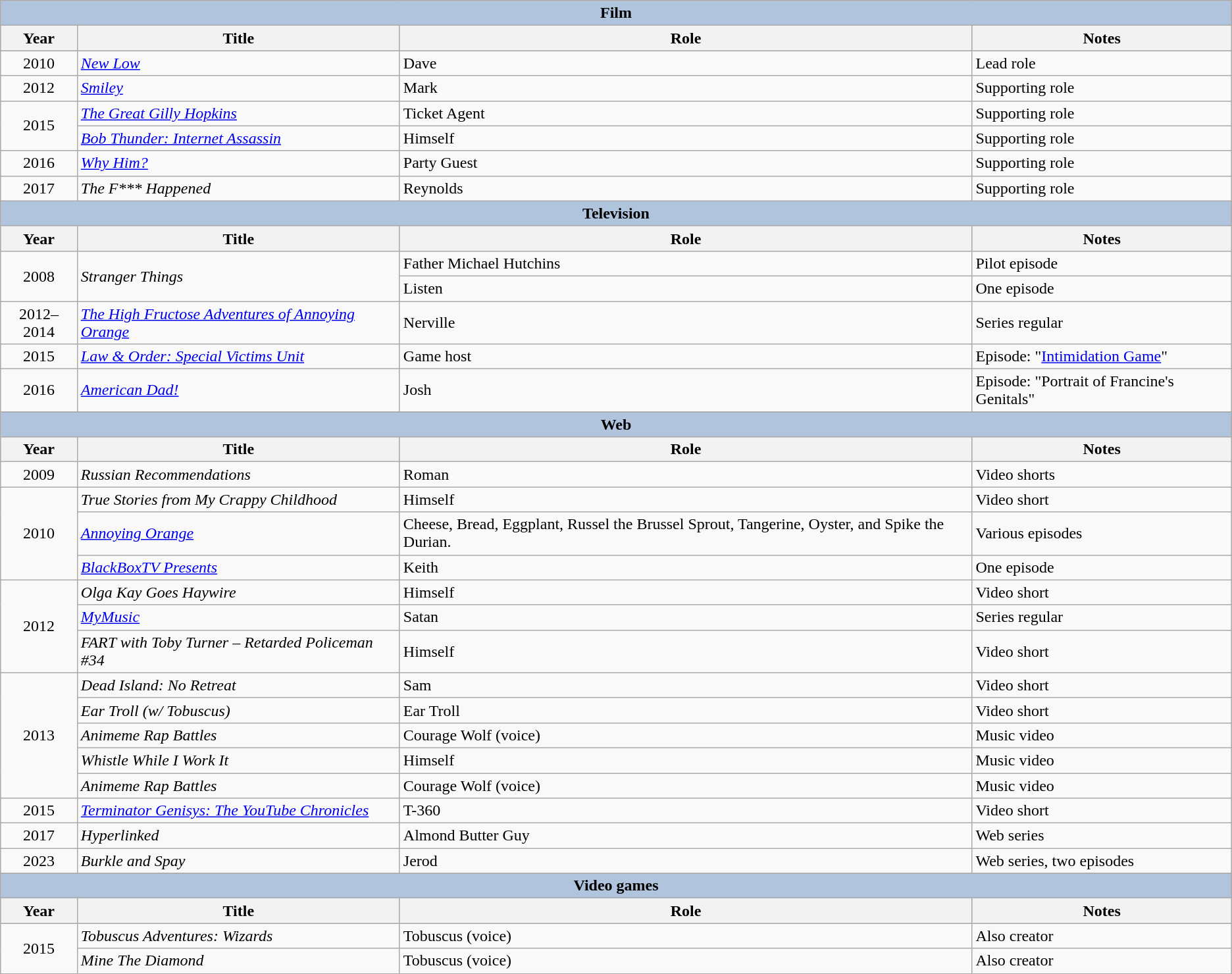<table class="wikitable">
<tr style="background:#ccc; text-align:center;">
<th colspan="4" style="background:LightSteelBlue;">Film</th>
</tr>
<tr style="background:#B0C4DE;">
<th>Year</th>
<th>Title</th>
<th>Role</th>
<th>Notes</th>
</tr>
<tr>
<td align="center">2010</td>
<td><em><a href='#'>New Low</a></em></td>
<td>Dave</td>
<td>Lead role</td>
</tr>
<tr>
<td align="center">2012</td>
<td><em><a href='#'>Smiley</a></em></td>
<td>Mark</td>
<td>Supporting role</td>
</tr>
<tr>
<td align="center" rowspan="2">2015</td>
<td><em><a href='#'>The Great Gilly Hopkins</a></em></td>
<td>Ticket Agent</td>
<td>Supporting role</td>
</tr>
<tr>
<td><em><a href='#'>Bob Thunder: Internet Assassin</a></em></td>
<td>Himself</td>
<td>Supporting role</td>
</tr>
<tr>
<td align="center">2016</td>
<td><em><a href='#'>Why Him?</a></em></td>
<td>Party Guest</td>
<td>Supporting role</td>
</tr>
<tr>
<td align="center">2017</td>
<td><em>The F*** Happened</em></td>
<td>Reynolds</td>
<td>Supporting role</td>
</tr>
<tr style="background:#ccc; text-align:center;">
<th colspan="4" style="background:LightSteelBlue;">Television</th>
</tr>
<tr style="background:#B0C4DE;">
<th>Year</th>
<th>Title</th>
<th>Role</th>
<th>Notes</th>
</tr>
<tr>
<td align="center" rowspan="2">2008</td>
<td rowspan="2"><em>Stranger Things</em></td>
<td>Father Michael Hutchins</td>
<td>Pilot episode</td>
</tr>
<tr>
<td>Listen</td>
<td>One episode</td>
</tr>
<tr>
<td align="center">2012–2014</td>
<td><em><a href='#'>The High Fructose Adventures of Annoying Orange</a></em></td>
<td>Nerville</td>
<td>Series regular</td>
</tr>
<tr>
<td align="center">2015</td>
<td><em><a href='#'>Law & Order: Special Victims Unit</a></em></td>
<td>Game host</td>
<td>Episode: "<a href='#'>Intimidation Game</a>"</td>
</tr>
<tr>
<td align="center">2016</td>
<td><em><a href='#'>American Dad!</a></em></td>
<td>Josh</td>
<td>Episode: "Portrait of Francine's Genitals"</td>
</tr>
<tr>
</tr>
<tr style="background:#ccc; text-align:center;">
<th colspan="4" style="background:LightSteelBlue;">Web</th>
</tr>
<tr style="background:#B0C4DE;">
<th>Year</th>
<th>Title</th>
<th>Role</th>
<th>Notes</th>
</tr>
<tr>
<td align="center">2009</td>
<td><em>Russian Recommendations</em></td>
<td>Roman</td>
<td>Video shorts</td>
</tr>
<tr>
<td align="center" rowspan="3">2010</td>
<td><em>True Stories from My Crappy Childhood</em></td>
<td>Himself</td>
<td>Video short</td>
</tr>
<tr>
<td><em><a href='#'>Annoying Orange</a></em></td>
<td>Cheese, Bread, Eggplant, Russel the Brussel Sprout, Tangerine, Oyster, and Spike the Durian.</td>
<td>Various episodes</td>
</tr>
<tr>
<td><em><a href='#'>BlackBoxTV Presents</a></em></td>
<td>Keith</td>
<td>One episode</td>
</tr>
<tr>
<td align="center" rowspan="3">2012</td>
<td><em>Olga Kay Goes Haywire</em></td>
<td>Himself</td>
<td>Video short</td>
</tr>
<tr>
<td><em><a href='#'>MyMusic</a></em></td>
<td>Satan</td>
<td>Series regular</td>
</tr>
<tr>
<td><em>FART with Toby Turner – Retarded Policeman #34</em></td>
<td>Himself</td>
<td>Video short</td>
</tr>
<tr>
<td align="center" rowspan="5">2013</td>
<td><em>Dead Island: No Retreat</em></td>
<td>Sam</td>
<td>Video short</td>
</tr>
<tr>
<td><em>Ear Troll (w/ Tobuscus)</em></td>
<td>Ear Troll</td>
<td>Video short</td>
</tr>
<tr>
<td><em>Animeme Rap Battles</em></td>
<td>Courage Wolf (voice)</td>
<td>Music video</td>
</tr>
<tr>
<td><em>Whistle While I Work It</em></td>
<td>Himself</td>
<td>Music video</td>
</tr>
<tr>
<td><em>Animeme Rap Battles</em></td>
<td>Courage Wolf (voice)</td>
<td>Music video</td>
</tr>
<tr>
<td align="center" rowspan="1">2015</td>
<td><em><a href='#'>Terminator Genisys: The YouTube Chronicles</a></em></td>
<td>T-360 </td>
<td>Video short</td>
</tr>
<tr>
<td align="center" rowspan="1">2017</td>
<td><em>Hyperlinked</em></td>
<td>Almond Butter Guy</td>
<td>Web series</td>
</tr>
<tr>
<td align="center" rowspan="1">2023</td>
<td><em>Burkle and Spay</em></td>
<td>Jerod</td>
<td>Web series, two episodes</td>
</tr>
<tr>
</tr>
<tr style="background:#ccc; text-align:center;">
<th colspan="4" style="background:LightSteelBlue;">Video games</th>
</tr>
<tr style="background:#B0C4DE;">
<th>Year</th>
<th>Title</th>
<th>Role</th>
<th>Notes</th>
</tr>
<tr>
<td align="center" rowspan="2">2015</td>
<td><em>Tobuscus Adventures: Wizards</em></td>
<td>Tobuscus (voice)</td>
<td>Also creator</td>
</tr>
<tr>
<td><em>Mine The Diamond</em></td>
<td>Tobuscus (voice)</td>
<td>Also creator</td>
</tr>
</table>
